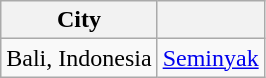<table class="wikitable">
<tr>
<th>City</th>
<th></th>
</tr>
<tr>
<td>Bali, Indonesia</td>
<td><a href='#'>Seminyak</a></td>
</tr>
</table>
